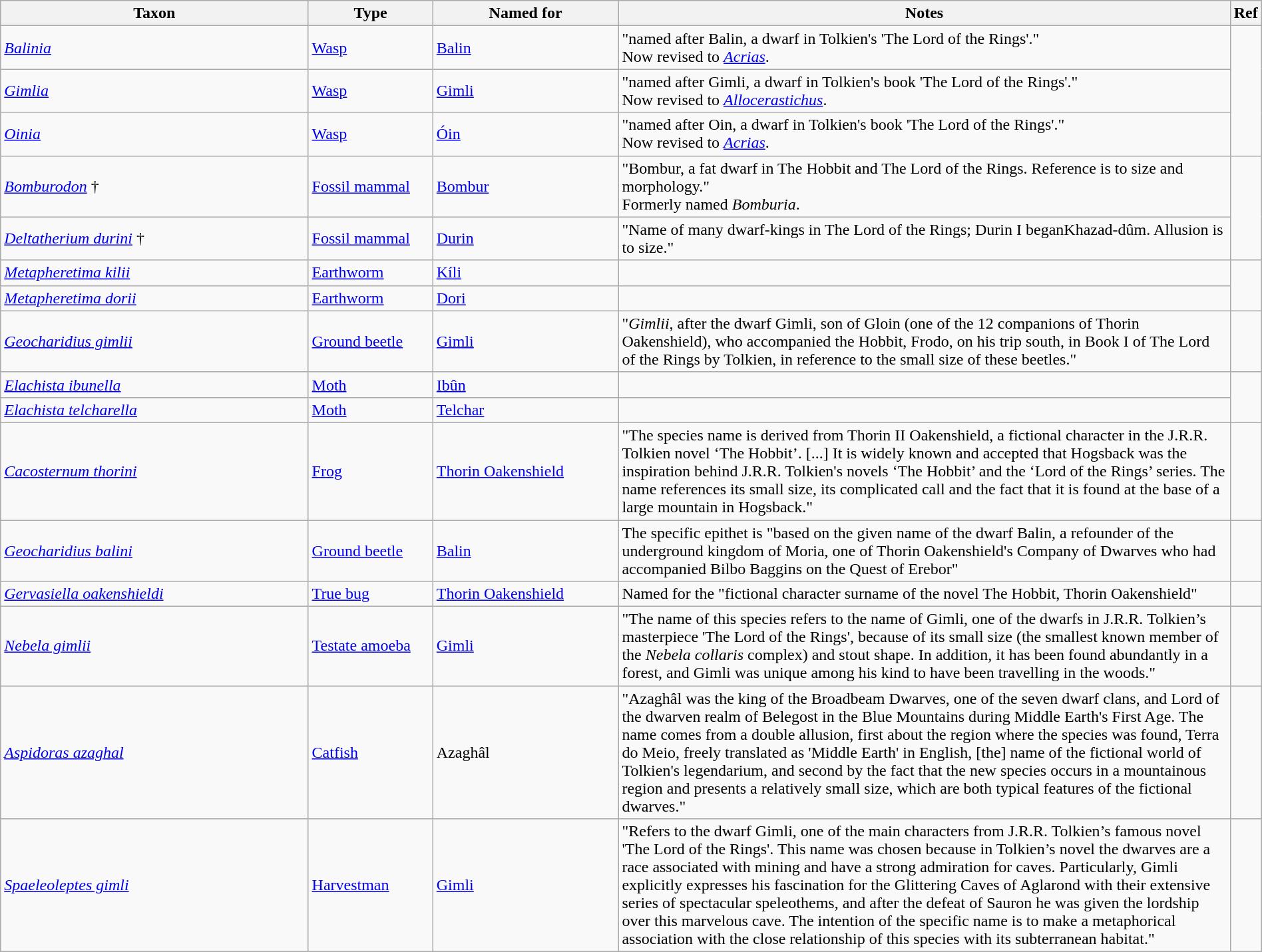<table class="wikitable sortable" width="100%">
<tr>
<th style="width:25%;">Taxon</th>
<th style="width:10%;">Type</th>
<th style="width:15%;">Named for</th>
<th style="width:50%;">Notes</th>
<th class="unsortable">Ref</th>
</tr>
<tr>
<td><em><a href='#'>Balinia</a></em> </td>
<td><a href='#'>Wasp</a></td>
<td><a href='#'>Balin</a></td>
<td>"named after Balin, a dwarf in Tolkien's 'The Lord of the Rings'."<br>Now revised to <em><a href='#'>Acrias</a></em>.</td>
<td rowspan="3"></td>
</tr>
<tr>
<td><em><a href='#'>Gimlia</a></em> </td>
<td><a href='#'>Wasp</a></td>
<td><a href='#'>Gimli</a></td>
<td>"named after Gimli, a dwarf in Tolkien's book 'The Lord of the Rings'."<br>Now revised to <em><a href='#'>Allocerastichus</a></em>.</td>
</tr>
<tr>
<td><em><a href='#'>Oinia</a></em> </td>
<td><a href='#'>Wasp</a></td>
<td><a href='#'>Óin</a></td>
<td>"named after Oin, a dwarf in Tolkien's book 'The Lord of the Rings'."<br>Now revised to <em><a href='#'>Acrias</a></em>.</td>
</tr>
<tr>
<td><em><a href='#'>Bomburodon</a></em> † </td>
<td><a href='#'>Fossil mammal</a></td>
<td><a href='#'>Bombur</a></td>
<td>"Bombur, a fat dwarf in The Hobbit and The Lord of the Rings. Reference is to size and morphology."<br>Formerly named <em>Bomburia</em>.</td>
<td rowspan="2"></td>
</tr>
<tr>
<td><em><a href='#'>Deltatherium durini</a></em> † </td>
<td><a href='#'>Fossil mammal</a></td>
<td><a href='#'>Durin</a></td>
<td>"Name of many dwarf-kings in The Lord of the Rings; Durin I beganKhazad-dûm. Allusion is to size."</td>
</tr>
<tr>
<td><em><a href='#'>Metapheretima kilii</a></em> </td>
<td><a href='#'>Earthworm</a></td>
<td><a href='#'>Kíli</a></td>
<td></td>
<td rowspan="2"></td>
</tr>
<tr>
<td><em><a href='#'>Metapheretima dorii</a></em> </td>
<td><a href='#'>Earthworm</a></td>
<td><a href='#'>Dori</a></td>
<td></td>
</tr>
<tr>
<td><em><a href='#'>Geocharidius gimlii</a></em> </td>
<td><a href='#'>Ground beetle</a></td>
<td><a href='#'>Gimli</a></td>
<td>"<em>Gimlii</em>, after the dwarf Gimli, son of Gloin (one of the 12 companions of Thorin Oakenshield), who accompanied the Hobbit, Frodo, on his trip south, in Book I of The Lord of the Rings by Tolkien, in reference to the small size of these beetles."</td>
<td></td>
</tr>
<tr>
<td><em><a href='#'>Elachista ibunella</a></em> </td>
<td><a href='#'>Moth</a></td>
<td><a href='#'>Ibûn</a></td>
<td></td>
<td rowspan="2"></td>
</tr>
<tr>
<td><em><a href='#'>Elachista telcharella</a></em> </td>
<td><a href='#'>Moth</a></td>
<td><a href='#'>Telchar</a></td>
<td></td>
</tr>
<tr>
<td><em><a href='#'>Cacosternum thorini</a></em> </td>
<td><a href='#'>Frog</a></td>
<td><a href='#'>Thorin Oakenshield</a></td>
<td>"The species name is derived from Thorin II Oakenshield, a fictional character in the J.R.R. Tolkien novel ‘The Hobbit’. [...] It is widely known and accepted that Hogsback was the inspiration behind J.R.R. Tolkien's novels ‘The Hobbit’ and the ‘Lord of the Rings’ series. The name references its small size, its complicated call and the fact that it is found at the base of a large mountain in Hogsback."</td>
<td></td>
</tr>
<tr>
<td><em><a href='#'>Geocharidius balini</a></em> </td>
<td><a href='#'>Ground beetle</a></td>
<td><a href='#'>Balin</a></td>
<td>The specific epithet is "based on the given name of the dwarf Balin, a refounder of the underground kingdom of Moria, one of Thorin Oakenshield's Company of Dwarves who had accompanied Bilbo Baggins on the Quest of Erebor"</td>
<td></td>
</tr>
<tr>
<td><em><a href='#'>Gervasiella oakenshieldi</a></em> </td>
<td><a href='#'>True bug</a></td>
<td><a href='#'>Thorin Oakenshield</a></td>
<td>Named for the "fictional character surname of the novel The Hobbit, Thorin Oakenshield"</td>
<td></td>
</tr>
<tr>
<td><em><a href='#'>Nebela gimlii</a></em> </td>
<td><a href='#'>Testate amoeba</a></td>
<td><a href='#'>Gimli</a></td>
<td>"The name of this species refers to the name of Gimli, one of the dwarfs in J.R.R. Tolkien’s masterpiece 'The Lord of the Rings', because of its small size (the smallest known member of the <em>Nebela collaris</em> complex) and stout shape. In addition, it has been found abundantly in a forest, and Gimli was unique among his kind to have been travelling in the woods."</td>
<td></td>
</tr>
<tr>
<td><em><a href='#'>Aspidoras azaghal</a></em> </td>
<td><a href='#'>Catfish</a></td>
<td>Azaghâl</td>
<td>"Azaghâl was the king of the Broadbeam Dwarves, one of the seven dwarf clans, and Lord of the dwarven realm of Belegost in the Blue Mountains during Middle Earth's First Age. The name comes from a double allusion, first about the region where the species was found, Terra do Meio, freely translated as 'Middle Earth' in English, [the] name of the fictional world of Tolkien's legendarium, and second by the fact that the new species occurs in a mountainous region and presents a relatively small size, which are both typical features of the fictional dwarves."</td>
<td></td>
</tr>
<tr>
<td><em><a href='#'>Spaeleoleptes gimli</a></em> </td>
<td><a href='#'>Harvestman</a></td>
<td><a href='#'>Gimli</a></td>
<td>"Refers to the dwarf Gimli, one of the main characters from J.R.R. Tolkien’s famous novel 'The Lord of the Rings'. This name was chosen because in Tolkien’s novel the dwarves are a race associated with mining and have a strong admiration for caves. Particularly, Gimli explicitly expresses his fascination for the Glittering Caves of Aglarond with their extensive series of spectacular speleothems, and after the defeat of Sauron he was given the lordship over this marvelous cave. The intention of the specific name is to make a metaphorical association with the close relationship of this species with its subterranean habitat."</td>
<td></td>
</tr>
</table>
